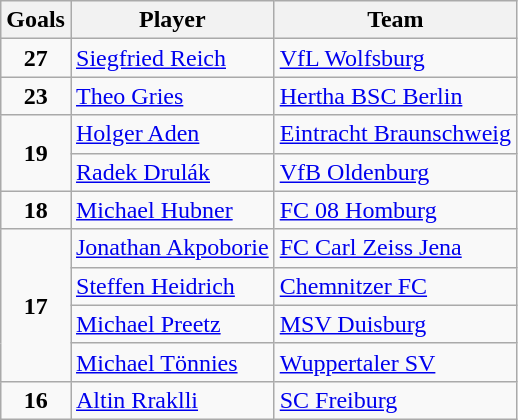<table class="wikitable">
<tr>
<th>Goals</th>
<th>Player</th>
<th>Team</th>
</tr>
<tr>
<td rowspan="1" align=center><strong>27</strong></td>
<td> <a href='#'>Siegfried Reich</a></td>
<td><a href='#'>VfL Wolfsburg</a></td>
</tr>
<tr>
<td rowspan="1" align=center><strong>23</strong></td>
<td> <a href='#'>Theo Gries</a></td>
<td><a href='#'>Hertha BSC Berlin</a></td>
</tr>
<tr>
<td rowspan="2" align=center><strong>19</strong></td>
<td> <a href='#'>Holger Aden</a></td>
<td><a href='#'>Eintracht Braunschweig</a></td>
</tr>
<tr>
<td> <a href='#'>Radek Drulák</a></td>
<td><a href='#'>VfB Oldenburg</a></td>
</tr>
<tr>
<td rowspan="1" align=center><strong>18</strong></td>
<td> <a href='#'>Michael Hubner</a></td>
<td><a href='#'>FC 08 Homburg</a></td>
</tr>
<tr>
<td rowspan="4" align=center><strong>17</strong></td>
<td> <a href='#'>Jonathan Akpoborie</a></td>
<td><a href='#'>FC Carl Zeiss Jena</a></td>
</tr>
<tr>
<td> <a href='#'>Steffen Heidrich</a></td>
<td><a href='#'>Chemnitzer FC</a></td>
</tr>
<tr>
<td> <a href='#'>Michael Preetz</a></td>
<td><a href='#'>MSV Duisburg</a></td>
</tr>
<tr>
<td> <a href='#'>Michael Tönnies</a></td>
<td><a href='#'>Wuppertaler SV</a></td>
</tr>
<tr>
<td rowspan="1" align=center><strong>16</strong></td>
<td> <a href='#'>Altin Rraklli</a></td>
<td><a href='#'>SC Freiburg</a></td>
</tr>
</table>
